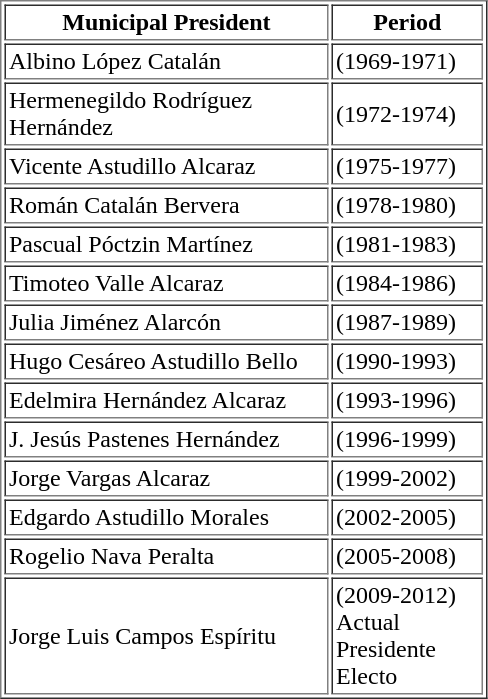<table border="1" cellpadding="2">
<tr>
<th width="210">Municipal President</th>
<th width="95">Period</th>
</tr>
<tr>
<td>Albino López Catalán</td>
<td>(1969-1971)</td>
</tr>
<tr>
<td>Hermenegildo Rodríguez Hernández</td>
<td>(1972-1974)</td>
</tr>
<tr>
<td>Vicente Astudillo Alcaraz</td>
<td>(1975-1977)</td>
</tr>
<tr>
<td>Román Catalán Bervera</td>
<td>(1978-1980)</td>
</tr>
<tr>
<td>Pascual Póctzin Martínez</td>
<td>(1981-1983)</td>
</tr>
<tr>
<td>Timoteo Valle Alcaraz</td>
<td>(1984-1986)</td>
</tr>
<tr>
<td>Julia Jiménez Alarcón</td>
<td>(1987-1989)</td>
</tr>
<tr>
<td>Hugo Cesáreo Astudillo Bello</td>
<td>(1990-1993)</td>
</tr>
<tr>
<td>Edelmira Hernández Alcaraz</td>
<td>(1993-1996)</td>
</tr>
<tr>
<td>J. Jesús Pastenes Hernández</td>
<td>(1996-1999)</td>
</tr>
<tr>
<td>Jorge Vargas Alcaraz</td>
<td>(1999-2002)</td>
</tr>
<tr>
<td>Edgardo Astudillo Morales</td>
<td>(2002-2005)</td>
</tr>
<tr>
<td>Rogelio Nava Peralta</td>
<td>(2005-2008)</td>
</tr>
<tr>
<td>Jorge Luis Campos Espíritu</td>
<td>(2009-2012) Actual Presidente Electo</td>
</tr>
</table>
